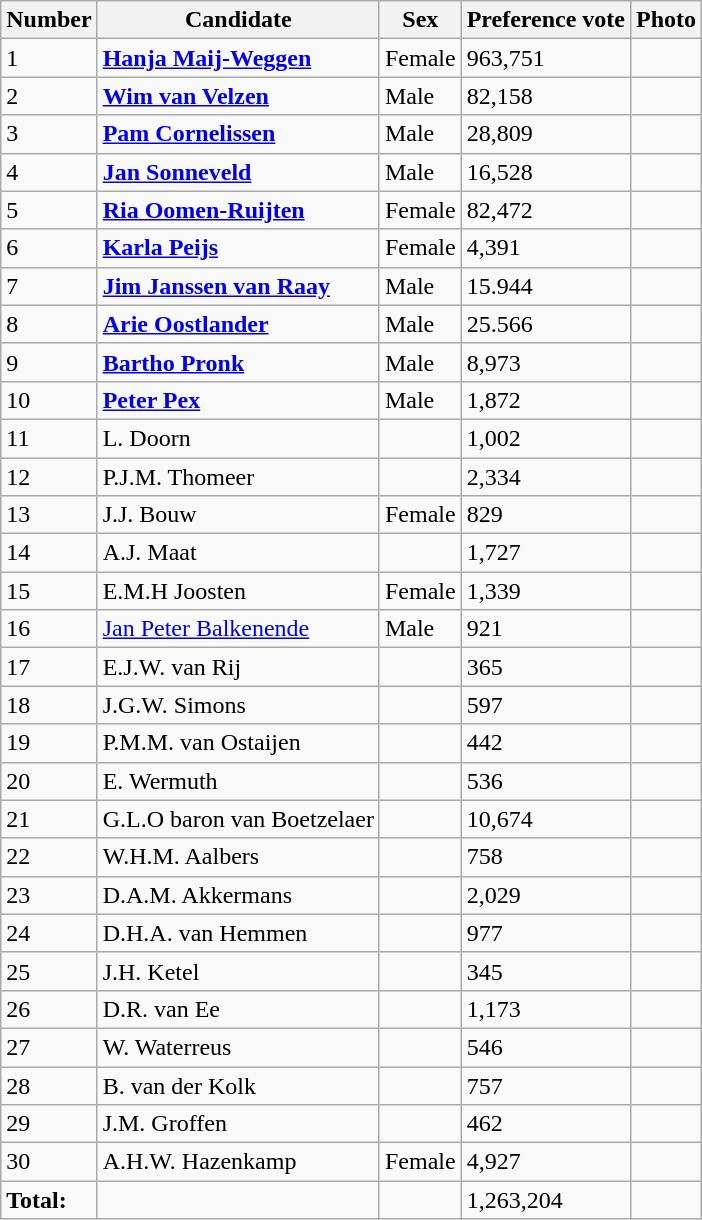<table class="wikitable vatop">
<tr>
<th>Number</th>
<th>Candidate</th>
<th>Sex</th>
<th>Preference vote</th>
<th>Photo</th>
</tr>
<tr>
<td>1</td>
<td><strong><a href='#'>Hanja Maij-Weggen</a></strong></td>
<td>Female</td>
<td>963,751</td>
<td></td>
</tr>
<tr>
<td>2</td>
<td><strong><a href='#'>Wim van Velzen</a></strong></td>
<td>Male</td>
<td>82,158</td>
<td></td>
</tr>
<tr>
<td>3</td>
<td><strong><a href='#'>Pam Cornelissen</a></strong></td>
<td>Male</td>
<td>28,809</td>
<td></td>
</tr>
<tr>
<td>4</td>
<td><strong><a href='#'>Jan Sonneveld</a></strong></td>
<td>Male</td>
<td>16,528</td>
<td></td>
</tr>
<tr>
<td>5</td>
<td><strong><a href='#'>Ria Oomen-Ruijten</a></strong></td>
<td>Female</td>
<td>82,472</td>
<td></td>
</tr>
<tr>
<td>6</td>
<td><strong><a href='#'>Karla Peijs</a></strong></td>
<td>Female</td>
<td>4,391</td>
<td></td>
</tr>
<tr>
<td>7</td>
<td><strong><a href='#'>Jim Janssen van Raay</a></strong></td>
<td>Male</td>
<td>15.944</td>
<td></td>
</tr>
<tr>
<td>8</td>
<td><strong><a href='#'>Arie Oostlander</a></strong></td>
<td>Male</td>
<td>25.566</td>
<td></td>
</tr>
<tr>
<td>9</td>
<td><strong><a href='#'>Bartho Pronk</a></strong></td>
<td>Male</td>
<td>8,973</td>
<td></td>
</tr>
<tr>
<td>10</td>
<td><strong><a href='#'>Peter Pex</a></strong></td>
<td>Male</td>
<td>1,872</td>
<td></td>
</tr>
<tr>
<td>11</td>
<td>L. Doorn</td>
<td></td>
<td>1,002</td>
<td></td>
</tr>
<tr>
<td>12</td>
<td>P.J.M. Thomeer</td>
<td></td>
<td>2,334</td>
<td></td>
</tr>
<tr>
<td>13</td>
<td>J.J. Bouw</td>
<td>Female</td>
<td>829</td>
<td></td>
</tr>
<tr>
<td>14</td>
<td>A.J. Maat</td>
<td></td>
<td>1,727</td>
<td></td>
</tr>
<tr>
<td>15</td>
<td>E.M.H Joosten</td>
<td>Female</td>
<td>1,339</td>
<td></td>
</tr>
<tr>
<td>16</td>
<td><a href='#'>Jan Peter Balkenende</a></td>
<td>Male</td>
<td>921</td>
<td></td>
</tr>
<tr>
<td>17</td>
<td>E.J.W. van Rij</td>
<td></td>
<td>365</td>
<td></td>
</tr>
<tr>
<td>18</td>
<td>J.G.W. Simons</td>
<td></td>
<td>597</td>
<td></td>
</tr>
<tr>
<td>19</td>
<td>P.M.M. van Ostaijen</td>
<td></td>
<td>442</td>
<td></td>
</tr>
<tr>
<td>20</td>
<td>E. Wermuth</td>
<td></td>
<td>536</td>
<td></td>
</tr>
<tr>
<td>21</td>
<td>G.L.O baron van Boetzelaer</td>
<td></td>
<td>10,674</td>
<td></td>
</tr>
<tr>
<td>22</td>
<td>W.H.M. Aalbers</td>
<td></td>
<td>758</td>
<td></td>
</tr>
<tr>
<td>23</td>
<td>D.A.M. Akkermans</td>
<td></td>
<td>2,029</td>
<td></td>
</tr>
<tr>
<td>24</td>
<td>D.H.A. van Hemmen</td>
<td></td>
<td>977</td>
<td></td>
</tr>
<tr>
<td>25</td>
<td>J.H. Ketel</td>
<td></td>
<td>345</td>
<td></td>
</tr>
<tr>
<td>26</td>
<td>D.R. van Ee</td>
<td></td>
<td>1,173</td>
<td></td>
</tr>
<tr>
<td>27</td>
<td>W. Waterreus</td>
<td></td>
<td>546</td>
<td></td>
</tr>
<tr>
<td>28</td>
<td>B. van der Kolk</td>
<td></td>
<td>757</td>
<td></td>
</tr>
<tr>
<td>29</td>
<td>J.M. Groffen</td>
<td></td>
<td>462</td>
<td></td>
</tr>
<tr>
<td>30</td>
<td>A.H.W. Hazenkamp</td>
<td>Female</td>
<td>4,927</td>
<td></td>
</tr>
<tr>
<td><strong>Total:</strong></td>
<td></td>
<td></td>
<td>1,263,204</td>
<td></td>
</tr>
</table>
